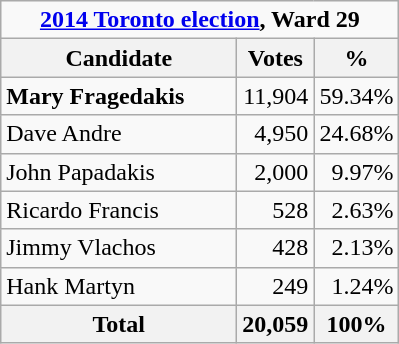<table class="wikitable">
<tr>
<td Colspan="3" align="center"><strong><a href='#'>2014 Toronto election</a>, Ward 29</strong></td>
</tr>
<tr>
<th bgcolor="#DDDDFF" width="150px">Candidate</th>
<th bgcolor="#DDDDFF">Votes</th>
<th bgcolor="#DDDDFF">%</th>
</tr>
<tr>
<td><strong>Mary Fragedakis</strong></td>
<td align=right>11,904</td>
<td align=right>59.34%</td>
</tr>
<tr>
<td>Dave Andre</td>
<td align=right>4,950</td>
<td align=right>24.68%</td>
</tr>
<tr>
<td>John Papadakis</td>
<td align=right>2,000</td>
<td align=right>9.97%</td>
</tr>
<tr>
<td>Ricardo Francis</td>
<td align=right>528</td>
<td align=right>2.63%</td>
</tr>
<tr>
<td>Jimmy Vlachos</td>
<td align=right>428</td>
<td align=right>2.13%</td>
</tr>
<tr>
<td>Hank Martyn</td>
<td align=right>249</td>
<td align=right>1.24%</td>
</tr>
<tr>
<th>Total</th>
<th align=right>20,059</th>
<th align=right>100%</th>
</tr>
</table>
